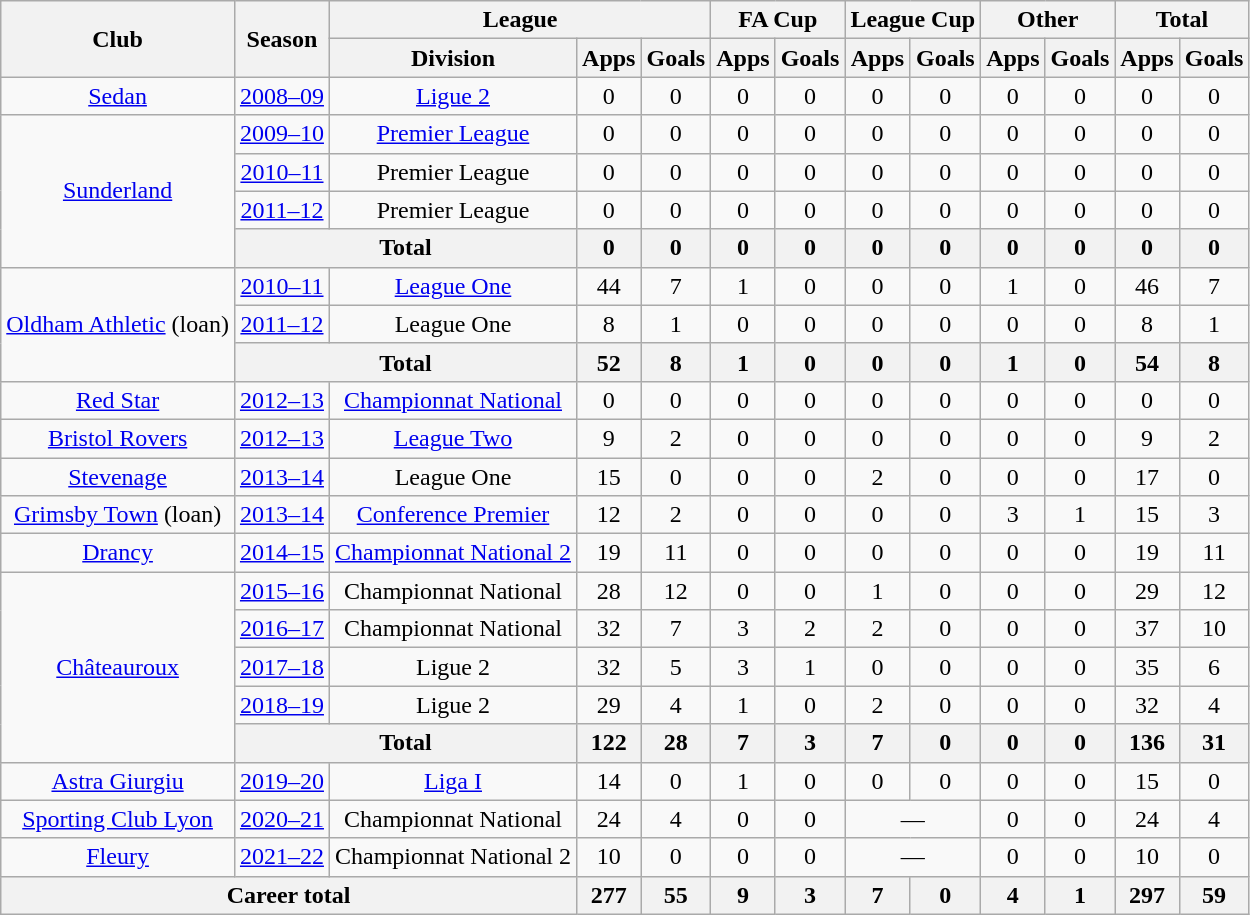<table class="wikitable" style="text-align:center">
<tr>
<th rowspan="2">Club</th>
<th rowspan="2">Season</th>
<th colspan="3">League</th>
<th colspan="2">FA Cup</th>
<th colspan="2">League Cup</th>
<th colspan="2">Other</th>
<th colspan="2">Total</th>
</tr>
<tr>
<th>Division</th>
<th>Apps</th>
<th>Goals</th>
<th>Apps</th>
<th>Goals</th>
<th>Apps</th>
<th>Goals</th>
<th>Apps</th>
<th>Goals</th>
<th>Apps</th>
<th>Goals</th>
</tr>
<tr>
<td rowspan="1"><a href='#'>Sedan</a></td>
<td><a href='#'>2008–09</a></td>
<td><a href='#'>Ligue 2</a></td>
<td>0</td>
<td>0</td>
<td>0</td>
<td>0</td>
<td>0</td>
<td>0</td>
<td>0</td>
<td>0</td>
<td>0</td>
<td>0</td>
</tr>
<tr>
<td rowspan="4"><a href='#'>Sunderland</a></td>
<td><a href='#'>2009–10</a></td>
<td><a href='#'>Premier League</a></td>
<td>0</td>
<td>0</td>
<td>0</td>
<td>0</td>
<td>0</td>
<td>0</td>
<td>0</td>
<td>0</td>
<td>0</td>
<td>0</td>
</tr>
<tr>
<td><a href='#'>2010–11</a></td>
<td>Premier League</td>
<td>0</td>
<td>0</td>
<td>0</td>
<td>0</td>
<td>0</td>
<td>0</td>
<td>0</td>
<td>0</td>
<td>0</td>
<td>0</td>
</tr>
<tr>
<td><a href='#'>2011–12</a></td>
<td>Premier League</td>
<td>0</td>
<td>0</td>
<td>0</td>
<td>0</td>
<td>0</td>
<td>0</td>
<td>0</td>
<td>0</td>
<td>0</td>
<td>0</td>
</tr>
<tr>
<th colspan=2>Total</th>
<th>0</th>
<th>0</th>
<th>0</th>
<th>0</th>
<th>0</th>
<th>0</th>
<th>0</th>
<th>0</th>
<th>0</th>
<th>0</th>
</tr>
<tr>
<td rowspan="3"><a href='#'>Oldham Athletic</a> (loan)</td>
<td><a href='#'>2010–11</a></td>
<td><a href='#'>League One</a></td>
<td>44</td>
<td>7</td>
<td>1</td>
<td>0</td>
<td>0</td>
<td>0</td>
<td>1</td>
<td>0</td>
<td>46</td>
<td>7</td>
</tr>
<tr>
<td><a href='#'>2011–12</a></td>
<td>League One</td>
<td>8</td>
<td>1</td>
<td>0</td>
<td>0</td>
<td>0</td>
<td>0</td>
<td>0</td>
<td>0</td>
<td>8</td>
<td>1</td>
</tr>
<tr>
<th colspan=2>Total</th>
<th>52</th>
<th>8</th>
<th>1</th>
<th>0</th>
<th>0</th>
<th>0</th>
<th>1</th>
<th>0</th>
<th>54</th>
<th>8</th>
</tr>
<tr>
<td rowspan="1"><a href='#'>Red Star</a></td>
<td><a href='#'>2012–13</a></td>
<td><a href='#'>Championnat National</a></td>
<td>0</td>
<td>0</td>
<td>0</td>
<td>0</td>
<td>0</td>
<td>0</td>
<td>0</td>
<td>0</td>
<td>0</td>
<td>0</td>
</tr>
<tr>
<td rowspan="1"><a href='#'>Bristol Rovers</a></td>
<td><a href='#'>2012–13</a></td>
<td><a href='#'>League Two</a></td>
<td>9</td>
<td>2</td>
<td>0</td>
<td>0</td>
<td>0</td>
<td>0</td>
<td>0</td>
<td>0</td>
<td>9</td>
<td>2</td>
</tr>
<tr>
<td rowspan="1"><a href='#'>Stevenage</a></td>
<td><a href='#'>2013–14</a></td>
<td>League One</td>
<td>15</td>
<td>0</td>
<td>0</td>
<td>0</td>
<td>2</td>
<td>0</td>
<td>0</td>
<td>0</td>
<td>17</td>
<td>0</td>
</tr>
<tr>
<td rowspan="1"><a href='#'>Grimsby Town</a> (loan)</td>
<td><a href='#'>2013–14</a></td>
<td><a href='#'>Conference Premier</a></td>
<td>12</td>
<td>2</td>
<td>0</td>
<td>0</td>
<td>0</td>
<td>0</td>
<td>3</td>
<td>1</td>
<td>15</td>
<td>3</td>
</tr>
<tr>
<td rowspan="1"><a href='#'>Drancy</a></td>
<td><a href='#'>2014–15</a></td>
<td><a href='#'>Championnat National 2</a></td>
<td>19</td>
<td>11</td>
<td>0</td>
<td>0</td>
<td>0</td>
<td>0</td>
<td>0</td>
<td>0</td>
<td>19</td>
<td>11</td>
</tr>
<tr>
<td rowspan="5"><a href='#'>Châteauroux</a></td>
<td><a href='#'>2015–16</a></td>
<td>Championnat National</td>
<td>28</td>
<td>12</td>
<td>0</td>
<td>0</td>
<td>1</td>
<td>0</td>
<td>0</td>
<td>0</td>
<td>29</td>
<td>12</td>
</tr>
<tr>
<td><a href='#'>2016–17</a></td>
<td>Championnat National</td>
<td>32</td>
<td>7</td>
<td>3</td>
<td>2</td>
<td>2</td>
<td>0</td>
<td>0</td>
<td>0</td>
<td>37</td>
<td>10</td>
</tr>
<tr>
<td><a href='#'>2017–18</a></td>
<td>Ligue 2</td>
<td>32</td>
<td>5</td>
<td>3</td>
<td>1</td>
<td>0</td>
<td>0</td>
<td>0</td>
<td>0</td>
<td>35</td>
<td>6</td>
</tr>
<tr>
<td><a href='#'>2018–19</a></td>
<td>Ligue 2</td>
<td>29</td>
<td>4</td>
<td>1</td>
<td>0</td>
<td>2</td>
<td>0</td>
<td>0</td>
<td>0</td>
<td>32</td>
<td>4</td>
</tr>
<tr>
<th colspan=2>Total</th>
<th>122</th>
<th>28</th>
<th>7</th>
<th>3</th>
<th>7</th>
<th>0</th>
<th>0</th>
<th>0</th>
<th>136</th>
<th>31</th>
</tr>
<tr>
<td rowspan="1"><a href='#'>Astra Giurgiu</a></td>
<td><a href='#'>2019–20</a></td>
<td><a href='#'>Liga I</a></td>
<td>14</td>
<td>0</td>
<td>1</td>
<td>0</td>
<td>0</td>
<td>0</td>
<td>0</td>
<td>0</td>
<td>15</td>
<td>0</td>
</tr>
<tr>
<td><a href='#'>Sporting Club Lyon</a></td>
<td><a href='#'>2020–21</a></td>
<td>Championnat National</td>
<td>24</td>
<td>4</td>
<td>0</td>
<td>0</td>
<td colspan=2>—</td>
<td>0</td>
<td>0</td>
<td>24</td>
<td>4</td>
</tr>
<tr>
<td><a href='#'>Fleury</a></td>
<td><a href='#'>2021–22</a></td>
<td>Championnat National 2</td>
<td>10</td>
<td>0</td>
<td>0</td>
<td>0</td>
<td colspan=2>—</td>
<td>0</td>
<td>0</td>
<td>10</td>
<td>0</td>
</tr>
<tr>
<th colspan=3>Career total</th>
<th>277</th>
<th>55</th>
<th>9</th>
<th>3</th>
<th>7</th>
<th>0</th>
<th>4</th>
<th>1</th>
<th>297</th>
<th>59</th>
</tr>
</table>
